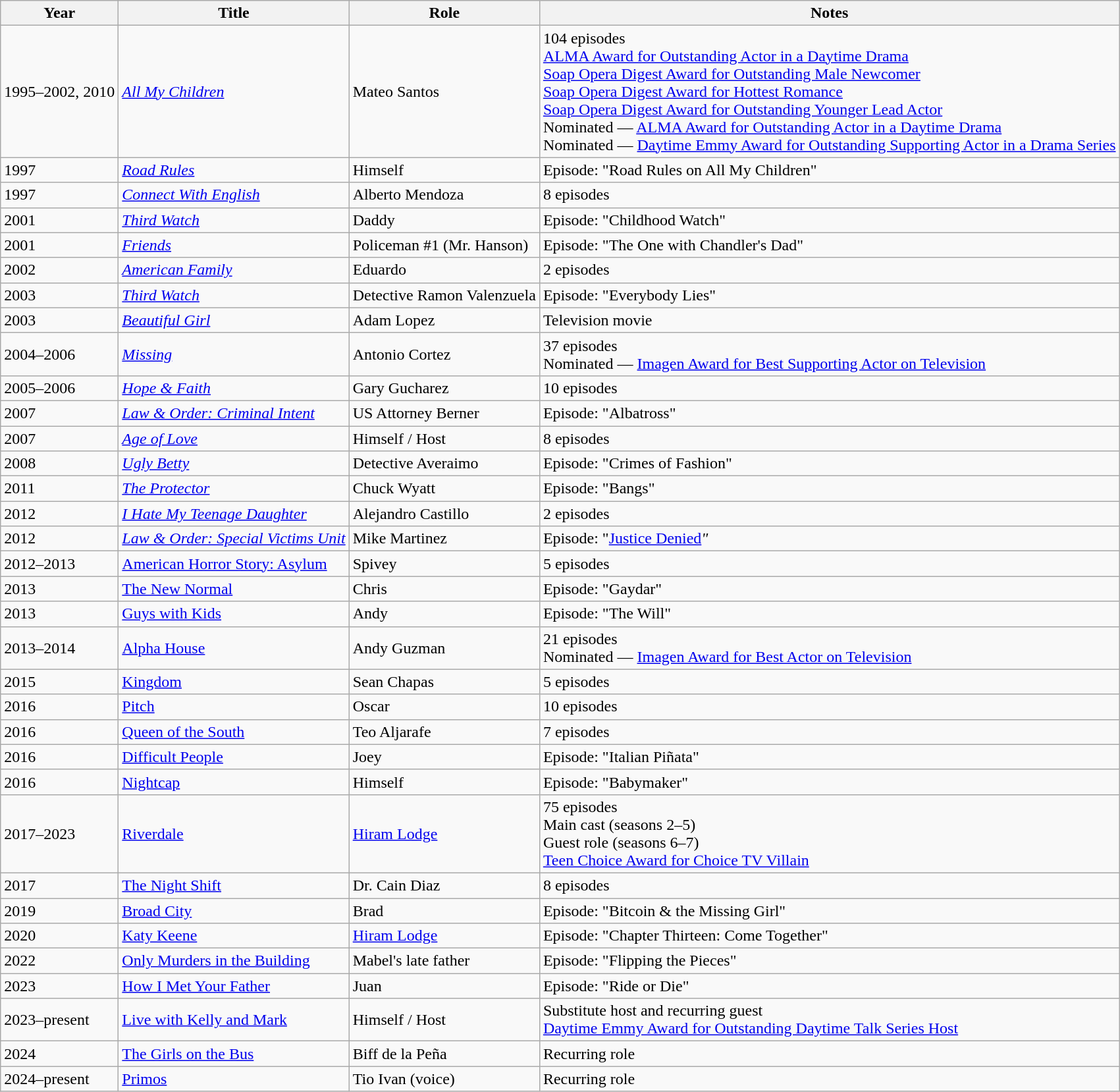<table class="wikitable sortable">
<tr>
<th>Year</th>
<th>Title</th>
<th>Role</th>
<th class="unsortable">Notes</th>
</tr>
<tr>
<td>1995–2002, 2010</td>
<td><em><a href='#'>All My Children</a></em></td>
<td>Mateo Santos</td>
<td>104 episodes <br> <a href='#'>ALMA Award for Outstanding Actor in a Daytime Drama</a>  <br> <a href='#'>Soap Opera Digest Award for Outstanding Male Newcomer</a>  <br> <a href='#'>Soap Opera Digest Award for Hottest Romance</a>   <br> <a href='#'>Soap Opera Digest Award for Outstanding Younger Lead Actor</a>  <br> Nominated — <a href='#'>ALMA Award for Outstanding Actor in a Daytime Drama</a>  <br> Nominated — <a href='#'>Daytime Emmy Award for Outstanding Supporting Actor in a Drama Series</a> </td>
</tr>
<tr>
<td>1997</td>
<td><em><a href='#'>Road Rules</a></em></td>
<td>Himself</td>
<td>Episode: "Road Rules on All My Children"</td>
</tr>
<tr>
<td>1997</td>
<td><em><a href='#'>Connect With English</a></em></td>
<td>Alberto Mendoza</td>
<td>8 episodes</td>
</tr>
<tr>
<td>2001</td>
<td><em><a href='#'>Third Watch</a></em></td>
<td>Daddy</td>
<td>Episode: "Childhood Watch"</td>
</tr>
<tr>
<td>2001</td>
<td><em><a href='#'>Friends</a></em></td>
<td>Policeman #1 (Mr. Hanson)</td>
<td>Episode: "The One with Chandler's Dad"</td>
</tr>
<tr>
<td>2002</td>
<td><em><a href='#'>American Family</a></em></td>
<td>Eduardo</td>
<td>2 episodes</td>
</tr>
<tr>
<td>2003</td>
<td><em><a href='#'>Third Watch</a></em></td>
<td>Detective Ramon Valenzuela</td>
<td>Episode: "Everybody Lies"</td>
</tr>
<tr>
<td>2003</td>
<td><em><a href='#'>Beautiful Girl</a></em></td>
<td>Adam Lopez</td>
<td>Television movie</td>
</tr>
<tr>
<td>2004–2006</td>
<td><em><a href='#'>Missing</a></em></td>
<td>Antonio Cortez</td>
<td>37 episodes <br> Nominated — <a href='#'>Imagen Award for Best Supporting Actor on Television</a> </td>
</tr>
<tr>
<td>2005–2006</td>
<td><em><a href='#'>Hope & Faith</a></em></td>
<td>Gary Gucharez</td>
<td>10 episodes</td>
</tr>
<tr>
<td>2007</td>
<td><em><a href='#'>Law & Order: Criminal Intent</a></em></td>
<td>US Attorney Berner</td>
<td>Episode: "Albatross"</td>
</tr>
<tr>
<td>2007</td>
<td><em><a href='#'>Age of Love</a></em></td>
<td>Himself / Host</td>
<td>8 episodes</td>
</tr>
<tr>
<td>2008</td>
<td><em><a href='#'>Ugly Betty</a></em></td>
<td>Detective Averaimo</td>
<td>Episode: "Crimes of Fashion"</td>
</tr>
<tr>
<td>2011</td>
<td><em><a href='#'>The Protector</a></em></td>
<td>Chuck Wyatt</td>
<td>Episode: "Bangs"</td>
</tr>
<tr>
<td>2012</td>
<td><em><a href='#'>I Hate My Teenage Daughter</a></em></td>
<td>Alejandro Castillo</td>
<td>2 episodes</td>
</tr>
<tr>
<td>2012</td>
<td><em><a href='#'>Law & Order: Special Victims Unit</a></em></td>
<td>Mike Martinez</td>
<td>Episode: "<a href='#'>Justice Denied</a><em>"</td>
</tr>
<tr>
<td>2012–2013</td>
<td></em><a href='#'>American Horror Story: Asylum</a><em></td>
<td>Spivey</td>
<td>5 episodes</td>
</tr>
<tr>
<td>2013</td>
<td></em><a href='#'>The New Normal</a><em></td>
<td>Chris</td>
<td>Episode: "Gaydar"</td>
</tr>
<tr>
<td>2013</td>
<td></em><a href='#'>Guys with Kids</a><em></td>
<td>Andy</td>
<td>Episode: "The Will"</td>
</tr>
<tr>
<td>2013–2014</td>
<td></em><a href='#'>Alpha House</a><em></td>
<td>Andy Guzman</td>
<td>21 episodes <br> Nominated — <a href='#'>Imagen Award for Best Actor on Television</a> </td>
</tr>
<tr>
<td>2015</td>
<td></em><a href='#'>Kingdom</a><em></td>
<td>Sean Chapas</td>
<td>5 episodes</td>
</tr>
<tr>
<td>2016</td>
<td></em><a href='#'>Pitch</a><em></td>
<td>Oscar</td>
<td>10 episodes</td>
</tr>
<tr>
<td>2016</td>
<td></em><a href='#'>Queen of the South</a><em></td>
<td>Teo Aljarafe</td>
<td>7 episodes</td>
</tr>
<tr>
<td>2016</td>
<td></em><a href='#'>Difficult People</a><em></td>
<td>Joey</td>
<td>Episode: "Italian Piñata"</td>
</tr>
<tr>
<td>2016</td>
<td></em><a href='#'>Nightcap</a><em></td>
<td>Himself</td>
<td>Episode: "Babymaker"</td>
</tr>
<tr>
<td>2017–2023</td>
<td></em><a href='#'>Riverdale</a><em></td>
<td><a href='#'>Hiram Lodge</a></td>
<td>75 episodes <br> Main cast (seasons 2–5) <br> Guest role (seasons 6–7) <br> <a href='#'>Teen Choice Award for Choice TV Villain</a> </td>
</tr>
<tr>
<td>2017</td>
<td></em><a href='#'>The Night Shift</a><em></td>
<td>Dr. Cain Diaz</td>
<td>8 episodes</td>
</tr>
<tr>
<td>2019</td>
<td></em><a href='#'>Broad City</a><em></td>
<td>Brad</td>
<td>Episode: "Bitcoin & the Missing Girl"</td>
</tr>
<tr>
<td>2020</td>
<td></em><a href='#'>Katy Keene</a><em></td>
<td><a href='#'>Hiram Lodge</a></td>
<td>Episode: "Chapter Thirteen: Come Together"</td>
</tr>
<tr>
<td>2022</td>
<td></em><a href='#'>Only Murders in the Building</a><em></td>
<td>Mabel's late father</td>
<td>Episode: "Flipping the Pieces"</td>
</tr>
<tr>
<td>2023</td>
<td></em><a href='#'>How I Met Your Father</a><em></td>
<td>Juan</td>
<td>Episode: "Ride or Die"</td>
</tr>
<tr>
<td>2023–present</td>
<td></em><a href='#'>Live with Kelly and Mark</a><em></td>
<td>Himself / Host</td>
<td>Substitute host and recurring guest <br> <a href='#'>Daytime Emmy Award for Outstanding Daytime Talk Series Host</a> </td>
</tr>
<tr>
<td>2024</td>
<td></em><a href='#'>The Girls on the Bus</a><em></td>
<td>Biff de la Peña</td>
<td>Recurring role</td>
</tr>
<tr>
<td>2024–present</td>
<td></em><a href='#'>Primos</a><em></td>
<td>Tio Ivan (voice)</td>
<td>Recurring role</td>
</tr>
</table>
